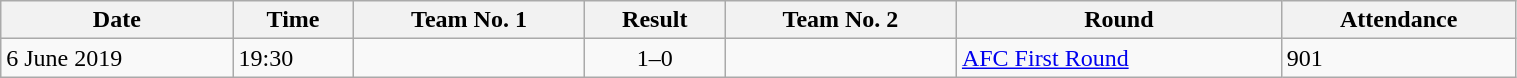<table class="wikitable" style="text-align:left; width:80%;">
<tr>
<th>Date</th>
<th>Time</th>
<th>Team No. 1</th>
<th>Result</th>
<th>Team No. 2</th>
<th>Round</th>
<th>Attendance</th>
</tr>
<tr>
<td>6 June 2019</td>
<td>19:30</td>
<td></td>
<td style="text-align:center;">1–0</td>
<td></td>
<td><a href='#'>AFC First Round</a></td>
<td>901</td>
</tr>
</table>
